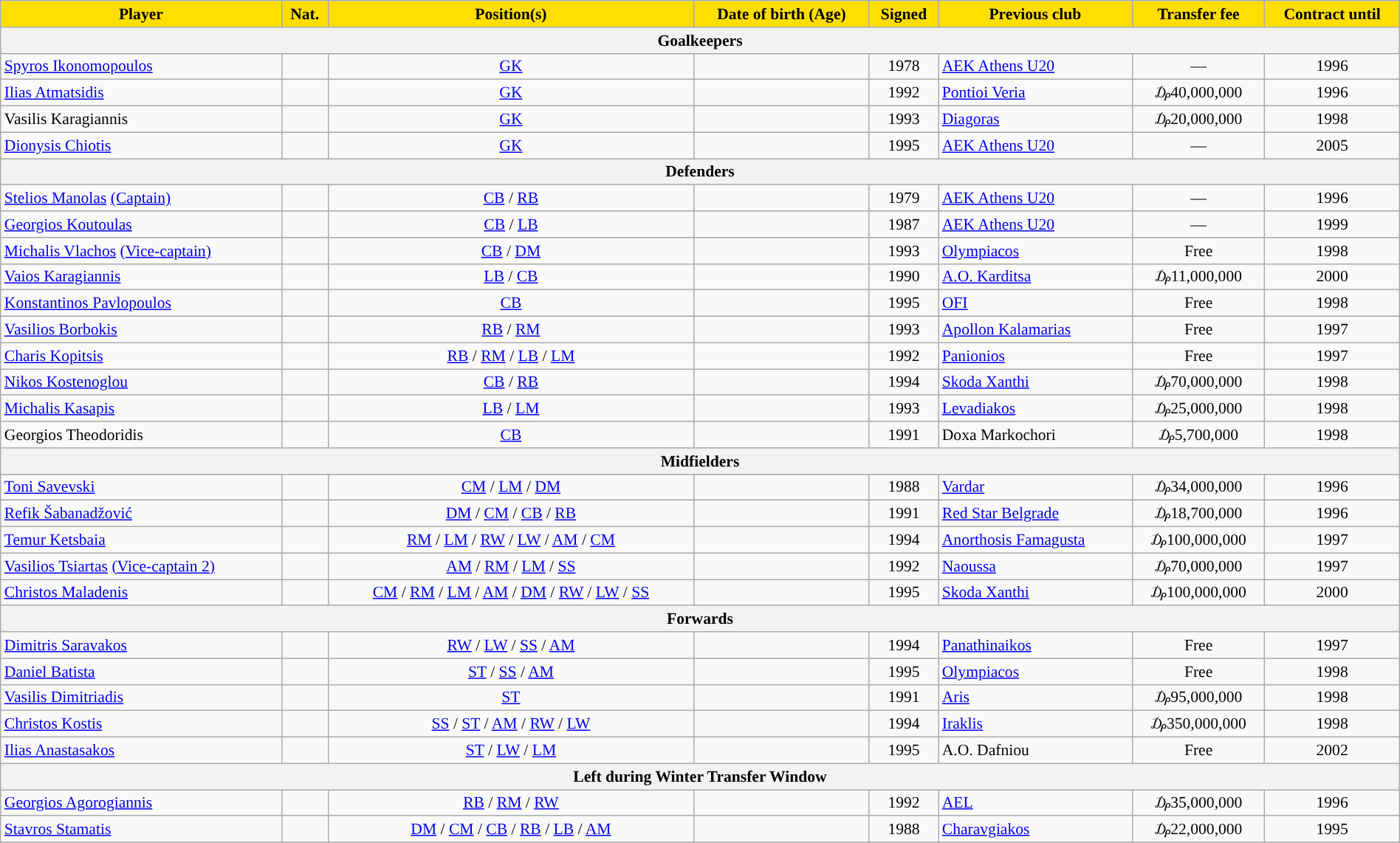<table class="wikitable" style="text-align:center; font-size:90%;width:100%;">
<tr>
<th style="background:#FFDE00">Player</th>
<th style="background:#FFDE00">Nat.</th>
<th style="background:#FFDE00">Position(s)</th>
<th style="background:#FFDE00">Date of birth (Age)</th>
<th style="background:#FFDE00">Signed</th>
<th style="background:#FFDE00">Previous club</th>
<th style="background:#FFDE00">Transfer fee</th>
<th style="background:#FFDE00">Contract until</th>
</tr>
<tr>
<th colspan="8">Goalkeepers</th>
</tr>
<tr>
<td align=left><a href='#'>Spyros Ikonomopoulos</a></td>
<td></td>
<td><a href='#'>GK</a></td>
<td></td>
<td>1978</td>
<td align=left> <a href='#'>AEK Athens U20</a></td>
<td>—</td>
<td>1996</td>
</tr>
<tr>
<td align=left><a href='#'>Ilias Atmatsidis</a></td>
<td></td>
<td><a href='#'>GK</a></td>
<td></td>
<td>1992</td>
<td align=left> <a href='#'>Pontioi Veria</a></td>
<td>₯40,000,000</td>
<td>1996</td>
</tr>
<tr>
<td align=left>Vasilis Karagiannis</td>
<td></td>
<td><a href='#'>GK</a></td>
<td></td>
<td>1993</td>
<td align=left> <a href='#'>Diagoras</a></td>
<td>₯20,000,000</td>
<td>1998</td>
</tr>
<tr>
<td align=left><a href='#'>Dionysis Chiotis</a></td>
<td></td>
<td><a href='#'>GK</a></td>
<td></td>
<td>1995</td>
<td align=left> <a href='#'>AEK Athens U20</a></td>
<td>—</td>
<td>2005</td>
</tr>
<tr>
<th colspan="8">Defenders</th>
</tr>
<tr>
<td align=left><a href='#'>Stelios Manolas</a> <a href='#'>(Captain)</a></td>
<td></td>
<td><a href='#'>CB</a> / <a href='#'>RB</a></td>
<td></td>
<td>1979</td>
<td align=left> <a href='#'>AEK Athens U20</a></td>
<td>—</td>
<td>1996</td>
</tr>
<tr>
<td align=left><a href='#'>Georgios Koutoulas</a></td>
<td></td>
<td><a href='#'>CB</a> / <a href='#'>LB</a></td>
<td></td>
<td>1987</td>
<td align=left> <a href='#'>AEK Athens U20</a></td>
<td>—</td>
<td>1999</td>
</tr>
<tr>
<td align=left><a href='#'>Michalis Vlachos</a> <a href='#'>(Vice-captain)</a></td>
<td></td>
<td><a href='#'>CB</a> / <a href='#'>DM</a></td>
<td></td>
<td>1993</td>
<td align=left> <a href='#'>Olympiacos</a></td>
<td>Free</td>
<td>1998</td>
</tr>
<tr>
<td align=left><a href='#'>Vaios Karagiannis</a></td>
<td></td>
<td><a href='#'>LB</a> / <a href='#'>CB</a></td>
<td></td>
<td>1990</td>
<td align=left> <a href='#'>A.O. Karditsa</a></td>
<td>₯11,000,000</td>
<td>2000</td>
</tr>
<tr>
<td align=left><a href='#'>Konstantinos Pavlopoulos</a></td>
<td></td>
<td><a href='#'>CB</a></td>
<td></td>
<td>1995</td>
<td align=left> <a href='#'>OFI</a></td>
<td>Free</td>
<td>1998</td>
</tr>
<tr>
<td align=left><a href='#'>Vasilios Borbokis</a></td>
<td></td>
<td><a href='#'>RB</a> / <a href='#'>RM</a></td>
<td></td>
<td>1993</td>
<td align=left> <a href='#'>Apollon Kalamarias</a></td>
<td>Free</td>
<td>1997</td>
</tr>
<tr>
<td align=left><a href='#'>Charis Kopitsis</a></td>
<td></td>
<td><a href='#'>RB</a> / <a href='#'>RM</a> / <a href='#'>LB</a> / <a href='#'>LM</a></td>
<td></td>
<td>1992</td>
<td align=left> <a href='#'>Panionios</a></td>
<td>Free</td>
<td>1997</td>
</tr>
<tr>
<td align=left><a href='#'>Nikos Kostenoglou</a></td>
<td></td>
<td><a href='#'>CB</a> / <a href='#'>RB</a></td>
<td></td>
<td>1994</td>
<td align=left> <a href='#'>Skoda Xanthi</a></td>
<td>₯70,000,000</td>
<td>1998</td>
</tr>
<tr>
<td align=left><a href='#'>Michalis Kasapis</a></td>
<td></td>
<td><a href='#'>LB</a> / <a href='#'>LM</a></td>
<td></td>
<td>1993</td>
<td align=left> <a href='#'>Levadiakos</a></td>
<td>₯25,000,000</td>
<td>1998</td>
</tr>
<tr>
<td align=left>Georgios Theodoridis</td>
<td></td>
<td><a href='#'>CB</a></td>
<td></td>
<td>1991</td>
<td align=left> Doxa Markochori</td>
<td>₯5,700,000</td>
<td>1998</td>
</tr>
<tr>
<th colspan="8">Midfielders</th>
</tr>
<tr>
<td align=left><a href='#'>Toni Savevski</a></td>
<td></td>
<td><a href='#'>CM</a> / <a href='#'>LM</a> / <a href='#'>DM</a></td>
<td></td>
<td>1988</td>
<td align=left> <a href='#'>Vardar</a></td>
<td>₯34,000,000</td>
<td>1996</td>
</tr>
<tr>
<td align=left><a href='#'>Refik Šabanadžović</a></td>
<td></td>
<td><a href='#'>DM</a> / <a href='#'>CM</a> / <a href='#'>CB</a> / <a href='#'>RB</a></td>
<td></td>
<td>1991</td>
<td align=left> <a href='#'>Red Star Belgrade</a></td>
<td>₯18,700,000</td>
<td>1996</td>
</tr>
<tr>
<td align=left><a href='#'>Temur Ketsbaia</a></td>
<td></td>
<td><a href='#'>RM</a> / <a href='#'>LM</a> / <a href='#'>RW</a> / <a href='#'>LW</a> / <a href='#'>AM</a> / <a href='#'>CM</a></td>
<td></td>
<td>1994</td>
<td align=left> <a href='#'>Anorthosis Famagusta</a></td>
<td>₯100,000,000</td>
<td>1997</td>
</tr>
<tr>
<td align=left><a href='#'>Vasilios Tsiartas</a> <a href='#'>(Vice-captain 2)</a></td>
<td></td>
<td><a href='#'>AM</a> / <a href='#'>RM</a> / <a href='#'>LM</a> / <a href='#'>SS</a></td>
<td></td>
<td>1992</td>
<td align=left> <a href='#'>Naoussa</a></td>
<td>₯70,000,000</td>
<td>1997</td>
</tr>
<tr>
<td align=left><a href='#'>Christos Maladenis</a></td>
<td></td>
<td><a href='#'>CM</a> / <a href='#'>RM</a> / <a href='#'>LM</a> / <a href='#'>AM</a> / <a href='#'>DM</a> / <a href='#'>RW</a> / <a href='#'>LW</a> / <a href='#'>SS</a></td>
<td></td>
<td>1995</td>
<td align=left> <a href='#'>Skoda Xanthi</a></td>
<td>₯100,000,000</td>
<td>2000</td>
</tr>
<tr>
<th colspan="8">Forwards</th>
</tr>
<tr>
<td align=left><a href='#'>Dimitris Saravakos</a></td>
<td></td>
<td><a href='#'>RW</a> / <a href='#'>LW</a> / <a href='#'>SS</a> / <a href='#'>AM</a></td>
<td></td>
<td>1994</td>
<td align=left> <a href='#'>Panathinaikos</a></td>
<td>Free</td>
<td>1997</td>
</tr>
<tr>
<td align=left><a href='#'>Daniel Batista</a></td>
<td></td>
<td><a href='#'>ST</a> / <a href='#'>SS</a> / <a href='#'>AM</a></td>
<td></td>
<td>1995</td>
<td align=left> <a href='#'>Olympiacos</a></td>
<td>Free</td>
<td>1998</td>
</tr>
<tr>
<td align=left><a href='#'>Vasilis Dimitriadis</a></td>
<td></td>
<td><a href='#'>ST</a></td>
<td></td>
<td>1991</td>
<td align=left> <a href='#'>Aris</a></td>
<td>₯95,000,000</td>
<td>1998</td>
</tr>
<tr>
<td align=left><a href='#'>Christos Kostis</a></td>
<td></td>
<td><a href='#'>SS</a> / <a href='#'>ST</a> / <a href='#'>AM</a> / <a href='#'>RW</a> / <a href='#'>LW</a></td>
<td></td>
<td>1994</td>
<td align=left> <a href='#'>Iraklis</a></td>
<td>₯350,000,000</td>
<td>1998</td>
</tr>
<tr>
<td align=left><a href='#'>Ilias Anastasakos</a></td>
<td></td>
<td><a href='#'>ST</a> / <a href='#'>LW</a> / <a href='#'>LM</a></td>
<td></td>
<td>1995</td>
<td align=left> A.O. Dafniou</td>
<td>Free</td>
<td>2002</td>
</tr>
<tr>
<th colspan="8">Left during Winter Transfer Window</th>
</tr>
<tr>
<td align=left><a href='#'>Georgios Agorogiannis</a></td>
<td></td>
<td><a href='#'>RB</a> / <a href='#'>RM</a> / <a href='#'>RW</a></td>
<td></td>
<td>1992</td>
<td align=left> <a href='#'>AEL</a></td>
<td>₯35,000,000</td>
<td>1996</td>
</tr>
<tr>
<td align=left><a href='#'>Stavros Stamatis</a></td>
<td></td>
<td><a href='#'>DM</a> / <a href='#'>CM</a> / <a href='#'>CB</a> / <a href='#'>RB</a> / <a href='#'>LB</a> /  <a href='#'>AM</a></td>
<td></td>
<td>1988</td>
<td align=left> <a href='#'>Charavgiakos</a></td>
<td>₯22,000,000</td>
<td>1995</td>
</tr>
</table>
